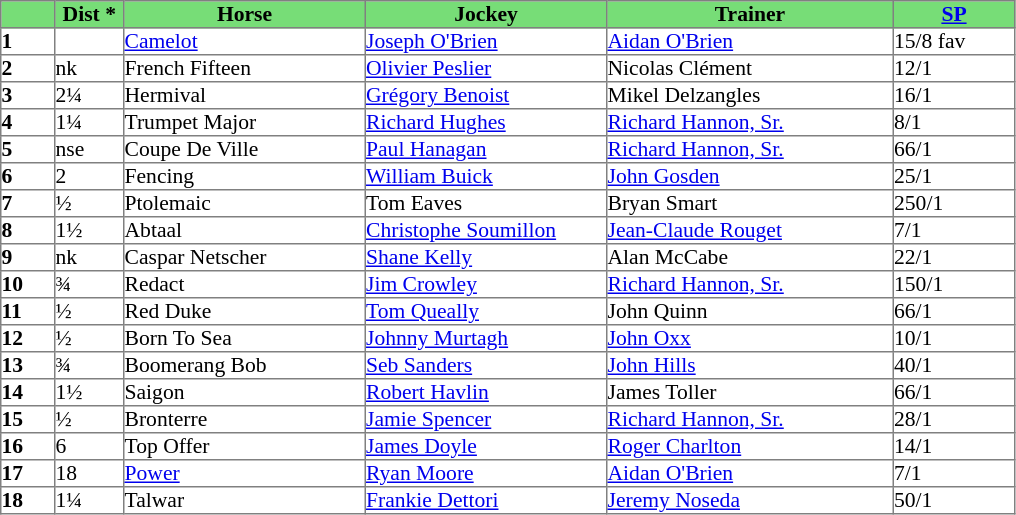<table border="1" cellpadding="0" style="border-collapse: collapse; font-size:90%">
<tr style="background:#7d7; text-align:center;">
<td style="width:35px;"></td>
<td style="width:45px;"><strong>Dist *</strong></td>
<td style="width:160px;"><strong>Horse</strong></td>
<td style="width:160px;"><strong>Jockey</strong></td>
<td style="width:190px;"><strong>Trainer</strong></td>
<td style="width:80px;"><strong><a href='#'>SP</a></strong></td>
</tr>
<tr>
<td><strong>1</strong></td>
<td></td>
<td><a href='#'>Camelot</a></td>
<td><a href='#'>Joseph O'Brien</a></td>
<td><a href='#'>Aidan O'Brien</a></td>
<td>15/8 fav</td>
</tr>
<tr>
<td><strong>2</strong></td>
<td>nk</td>
<td>French Fifteen</td>
<td><a href='#'>Olivier Peslier</a></td>
<td>Nicolas Clément</td>
<td>12/1</td>
</tr>
<tr>
<td><strong>3</strong></td>
<td>2¼</td>
<td>Hermival</td>
<td><a href='#'>Grégory Benoist</a></td>
<td>Mikel Delzangles</td>
<td>16/1</td>
</tr>
<tr>
<td><strong>4</strong></td>
<td>1¼</td>
<td>Trumpet Major</td>
<td><a href='#'>Richard Hughes</a></td>
<td><a href='#'>Richard Hannon, Sr.</a></td>
<td>8/1</td>
</tr>
<tr>
<td><strong>5</strong></td>
<td>nse</td>
<td>Coupe De Ville</td>
<td><a href='#'>Paul Hanagan</a></td>
<td><a href='#'>Richard Hannon, Sr.</a></td>
<td>66/1</td>
</tr>
<tr>
<td><strong>6</strong></td>
<td>2</td>
<td>Fencing</td>
<td><a href='#'>William Buick</a></td>
<td><a href='#'>John Gosden</a></td>
<td>25/1</td>
</tr>
<tr>
<td><strong>7</strong></td>
<td>½</td>
<td>Ptolemaic</td>
<td>Tom Eaves</td>
<td>Bryan Smart</td>
<td>250/1</td>
</tr>
<tr>
<td><strong>8</strong></td>
<td>1½</td>
<td>Abtaal</td>
<td><a href='#'>Christophe Soumillon</a></td>
<td><a href='#'>Jean-Claude Rouget</a></td>
<td>7/1</td>
</tr>
<tr>
<td><strong>9</strong></td>
<td>nk</td>
<td>Caspar Netscher</td>
<td><a href='#'>Shane Kelly</a></td>
<td>Alan McCabe</td>
<td>22/1</td>
</tr>
<tr>
<td><strong>10</strong></td>
<td>¾</td>
<td>Redact</td>
<td><a href='#'>Jim Crowley</a></td>
<td><a href='#'>Richard Hannon, Sr.</a></td>
<td>150/1</td>
</tr>
<tr>
<td><strong>11</strong></td>
<td>½</td>
<td>Red Duke</td>
<td><a href='#'>Tom Queally</a></td>
<td>John Quinn</td>
<td>66/1</td>
</tr>
<tr>
<td><strong>12</strong></td>
<td>½</td>
<td>Born To Sea</td>
<td><a href='#'>Johnny Murtagh</a></td>
<td><a href='#'>John Oxx</a></td>
<td>10/1</td>
</tr>
<tr>
<td><strong>13</strong></td>
<td>¾</td>
<td>Boomerang Bob</td>
<td><a href='#'>Seb Sanders</a></td>
<td><a href='#'>John Hills</a></td>
<td>40/1</td>
</tr>
<tr>
<td><strong>14</strong></td>
<td>1½</td>
<td>Saigon</td>
<td><a href='#'>Robert Havlin</a></td>
<td>James Toller</td>
<td>66/1</td>
</tr>
<tr>
<td><strong>15</strong></td>
<td>½</td>
<td>Bronterre</td>
<td><a href='#'>Jamie Spencer</a></td>
<td><a href='#'>Richard Hannon, Sr.</a></td>
<td>28/1</td>
</tr>
<tr>
<td><strong>16</strong></td>
<td>6</td>
<td>Top Offer</td>
<td><a href='#'>James Doyle</a></td>
<td><a href='#'>Roger Charlton</a></td>
<td>14/1</td>
</tr>
<tr>
<td><strong>17</strong></td>
<td>18</td>
<td><a href='#'>Power</a></td>
<td><a href='#'>Ryan Moore</a></td>
<td><a href='#'>Aidan O'Brien</a></td>
<td>7/1</td>
</tr>
<tr>
<td><strong>18</strong></td>
<td>1¼</td>
<td>Talwar</td>
<td><a href='#'>Frankie Dettori</a></td>
<td><a href='#'>Jeremy Noseda</a></td>
<td>50/1</td>
</tr>
</table>
